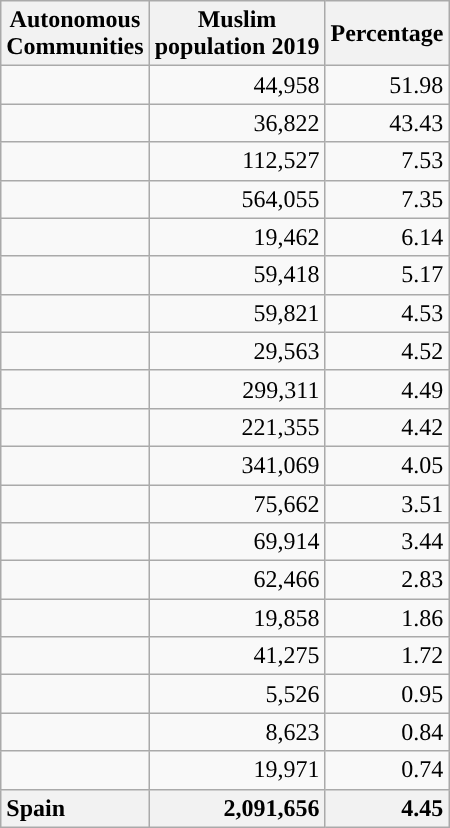<table class="wikitable sortable">
<tr>
<th>Autonomous  <br> Communities</th>
<th>Muslim  <br> population 2019</th>
<th>Percentage</th>
</tr>
<tr>
<td></td>
<td style="text-align:right;">44,958</td>
<td style="text-align:right;">51.98</td>
</tr>
<tr>
<td></td>
<td style="text-align:right;">36,822</td>
<td style="text-align:right;">43.43</td>
</tr>
<tr>
<td></td>
<td style="text-align:right;">112,527</td>
<td style="text-align:right;">7.53</td>
</tr>
<tr>
<td></td>
<td style="text-align:right;">564,055</td>
<td style="text-align:right;">7.35</td>
</tr>
<tr>
<td></td>
<td style="text-align:right;">19,462</td>
<td style="text-align:right;">6.14</td>
</tr>
<tr>
<td></td>
<td style="text-align:right;">59,418</td>
<td style="text-align:right;">5.17</td>
</tr>
<tr>
<td></td>
<td style="text-align:right;">59,821</td>
<td style="text-align:right;">4.53</td>
</tr>
<tr>
<td></td>
<td style="text-align:right;">29,563</td>
<td style="text-align:right;">4.52</td>
</tr>
<tr>
<td></td>
<td style="text-align:right;">299,311</td>
<td style="text-align:right;">4.49</td>
</tr>
<tr>
<td></td>
<td style="text-align:right;">221,355</td>
<td style="text-align:right;">4.42</td>
</tr>
<tr>
<td></td>
<td style="text-align:right;">341,069</td>
<td style="text-align:right;">4.05</td>
</tr>
<tr>
<td></td>
<td style="text-align:right;">75,662</td>
<td style="text-align:right;">3.51</td>
</tr>
<tr>
<td></td>
<td style="text-align:right;">69,914</td>
<td style="text-align:right;">3.44</td>
</tr>
<tr>
<td></td>
<td style="text-align:right;">62,466</td>
<td style="text-align:right;">2.83</td>
</tr>
<tr>
<td></td>
<td style="text-align:right;">19,858</td>
<td style="text-align:right;">1.86</td>
</tr>
<tr>
<td></td>
<td style="text-align:right;">41,275</td>
<td style="text-align:right;">1.72</td>
</tr>
<tr>
<td></td>
<td style="text-align:right;">5,526</td>
<td style="text-align:right;">0.95</td>
</tr>
<tr>
<td></td>
<td style="text-align:right;">8,623</td>
<td style="text-align:right;">0.84</td>
</tr>
<tr>
<td></td>
<td style="text-align:right;">19,971</td>
<td style="text-align:right;">0.74</td>
</tr>
<tr>
<th style="text-align:left;">Spain</th>
<th style="text-align:right;">2,091,656</th>
<th style="text-align:right;">4.45</th>
</tr>
</table>
